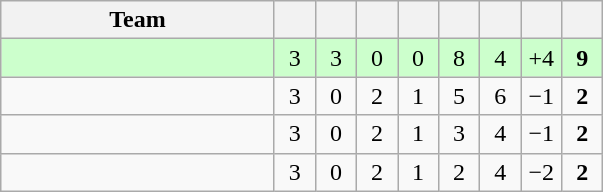<table class="wikitable" style="text-align:center;">
<tr>
<th width=175>Team</th>
<th width=20></th>
<th width=20></th>
<th width=20></th>
<th width=20></th>
<th width=20></th>
<th width=20></th>
<th width=20></th>
<th width=20></th>
</tr>
<tr bgcolor=ccffcc>
<td align="left"></td>
<td>3</td>
<td>3</td>
<td>0</td>
<td>0</td>
<td>8</td>
<td>4</td>
<td>+4</td>
<td><strong>9</strong></td>
</tr>
<tr>
<td align="left"></td>
<td>3</td>
<td>0</td>
<td>2</td>
<td>1</td>
<td>5</td>
<td>6</td>
<td>−1</td>
<td><strong>2</strong></td>
</tr>
<tr>
<td align="left"></td>
<td>3</td>
<td>0</td>
<td>2</td>
<td>1</td>
<td>3</td>
<td>4</td>
<td>−1</td>
<td><strong>2</strong></td>
</tr>
<tr>
<td align="left"></td>
<td>3</td>
<td>0</td>
<td>2</td>
<td>1</td>
<td>2</td>
<td>4</td>
<td>−2</td>
<td><strong>2</strong></td>
</tr>
</table>
